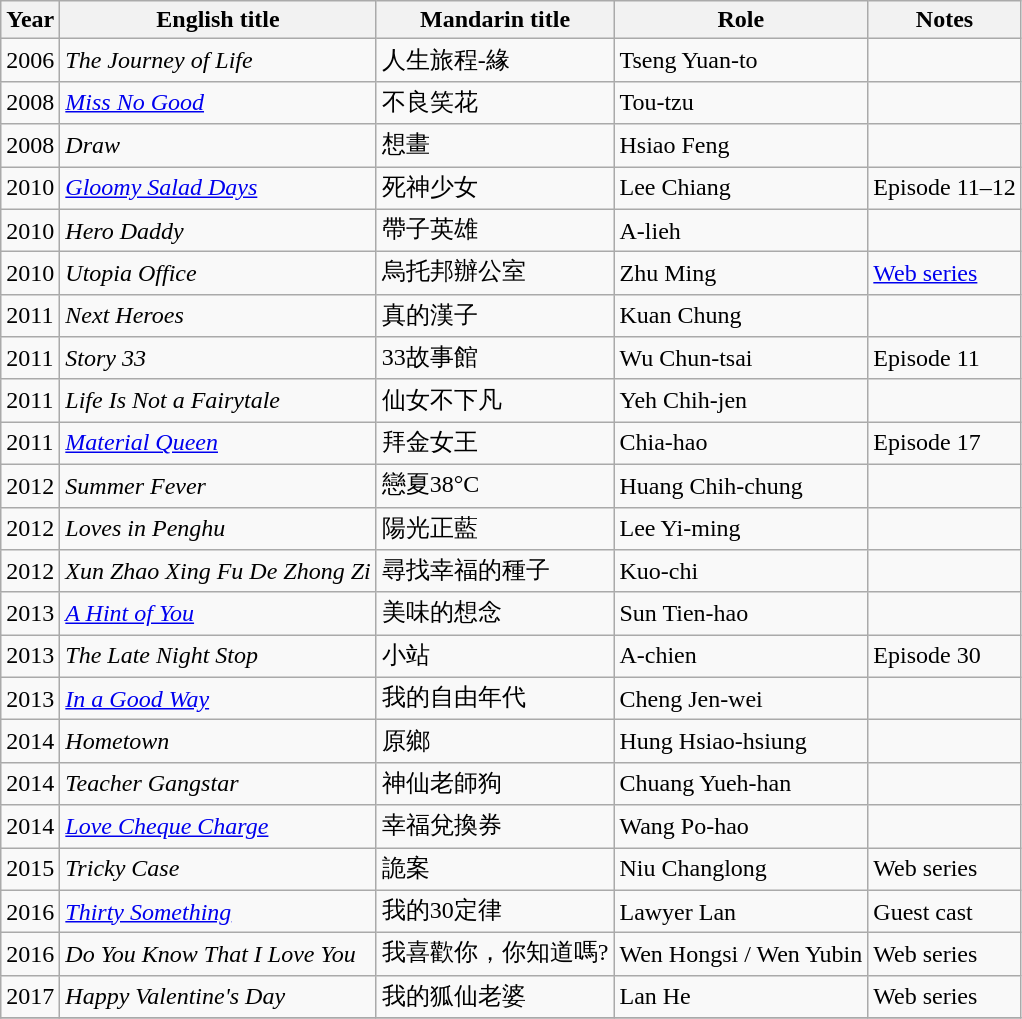<table class="wikitable sortable">
<tr>
<th>Year</th>
<th>English title</th>
<th>Mandarin title</th>
<th>Role</th>
<th class="unsortable">Notes</th>
</tr>
<tr>
<td>2006</td>
<td><em>The Journey of Life</em></td>
<td>人生旅程-緣</td>
<td>Tseng Yuan-to</td>
<td></td>
</tr>
<tr>
<td>2008</td>
<td><em><a href='#'>Miss No Good</a></em></td>
<td>不良笑花</td>
<td>Tou-tzu</td>
<td></td>
</tr>
<tr>
<td>2008</td>
<td><em>Draw</em></td>
<td>想畫</td>
<td>Hsiao Feng</td>
<td></td>
</tr>
<tr>
<td>2010</td>
<td><em><a href='#'>Gloomy Salad Days</a></em></td>
<td>死神少女</td>
<td>Lee Chiang</td>
<td>Episode 11–12</td>
</tr>
<tr>
<td>2010</td>
<td><em>Hero Daddy</em></td>
<td>帶子英雄</td>
<td>A-lieh</td>
<td></td>
</tr>
<tr>
<td>2010</td>
<td><em>Utopia Office</em></td>
<td>烏托邦辦公室</td>
<td>Zhu Ming</td>
<td><a href='#'>Web series</a></td>
</tr>
<tr>
<td>2011</td>
<td><em>Next Heroes</em></td>
<td>真的漢子</td>
<td>Kuan Chung</td>
<td></td>
</tr>
<tr>
<td>2011</td>
<td><em>Story 33</em></td>
<td>33故事館</td>
<td>Wu Chun-tsai</td>
<td>Episode 11</td>
</tr>
<tr>
<td>2011</td>
<td><em>Life Is Not a Fairytale</em></td>
<td>仙女不下凡</td>
<td>Yeh Chih-jen</td>
<td></td>
</tr>
<tr>
<td>2011</td>
<td><em><a href='#'>Material Queen</a></em></td>
<td>拜金女王</td>
<td>Chia-hao</td>
<td>Episode 17</td>
</tr>
<tr>
<td>2012</td>
<td><em>Summer Fever</em></td>
<td>戀夏38°C</td>
<td>Huang Chih-chung</td>
<td></td>
</tr>
<tr>
<td>2012</td>
<td><em>Loves in Penghu</em></td>
<td>陽光正藍</td>
<td>Lee Yi-ming</td>
<td></td>
</tr>
<tr>
<td>2012</td>
<td><em>Xun Zhao Xing Fu De Zhong Zi</em></td>
<td>尋找幸福的種子</td>
<td>Kuo-chi</td>
<td></td>
</tr>
<tr>
<td>2013</td>
<td><em><a href='#'>A Hint of You</a></em></td>
<td>美味的想念</td>
<td>Sun Tien-hao</td>
<td></td>
</tr>
<tr>
<td>2013</td>
<td><em>The Late Night Stop</em></td>
<td>小站</td>
<td>A-chien</td>
<td>Episode 30</td>
</tr>
<tr>
<td>2013</td>
<td><em><a href='#'>In a Good Way</a></em></td>
<td>我的自由年代</td>
<td>Cheng Jen-wei</td>
<td></td>
</tr>
<tr>
<td>2014</td>
<td><em>Hometown</em></td>
<td>原鄉</td>
<td>Hung Hsiao-hsiung</td>
<td></td>
</tr>
<tr>
<td>2014</td>
<td><em>Teacher Gangstar</em></td>
<td>神仙老師狗</td>
<td>Chuang Yueh-han</td>
<td></td>
</tr>
<tr>
<td>2014</td>
<td><em><a href='#'>Love Cheque Charge</a></em></td>
<td>幸福兌換券</td>
<td>Wang Po-hao</td>
<td></td>
</tr>
<tr>
<td>2015</td>
<td><em>Tricky Case</em></td>
<td>詭案</td>
<td>Niu Changlong</td>
<td>Web series</td>
</tr>
<tr>
<td>2016</td>
<td><em><a href='#'>Thirty Something</a></em></td>
<td>我的30定律</td>
<td>Lawyer Lan</td>
<td>Guest cast</td>
</tr>
<tr>
<td>2016</td>
<td><em>Do You Know That I Love You</em></td>
<td>我喜歡你，你知道嗎?</td>
<td>Wen Hongsi / Wen Yubin</td>
<td>Web series</td>
</tr>
<tr>
<td>2017</td>
<td><em>Happy Valentine's Day</em></td>
<td>我的狐仙老婆</td>
<td>Lan He</td>
<td>Web series</td>
</tr>
<tr>
</tr>
</table>
